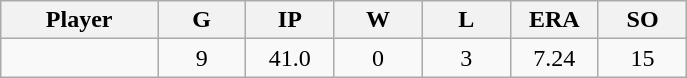<table class="wikitable sortable">
<tr>
<th bgcolor="#DDDDFF" width="16%">Player</th>
<th bgcolor="#DDDDFF" width="9%">G</th>
<th bgcolor="#DDDDFF" width="9%">IP</th>
<th bgcolor="#DDDDFF" width="9%">W</th>
<th bgcolor="#DDDDFF" width="9%">L</th>
<th bgcolor="#DDDDFF" width="9%">ERA</th>
<th bgcolor="#DDDDFF" width="9%">SO</th>
</tr>
<tr align="center">
<td></td>
<td>9</td>
<td>41.0</td>
<td>0</td>
<td>3</td>
<td>7.24</td>
<td>15</td>
</tr>
</table>
